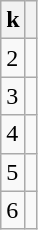<table class="wikitable">
<tr>
<th>k</th>
<th></th>
</tr>
<tr>
<td>2</td>
<td></td>
</tr>
<tr>
<td>3</td>
<td></td>
</tr>
<tr>
<td>4</td>
<td></td>
</tr>
<tr>
<td>5</td>
<td></td>
</tr>
<tr>
<td>6</td>
<td></td>
</tr>
</table>
